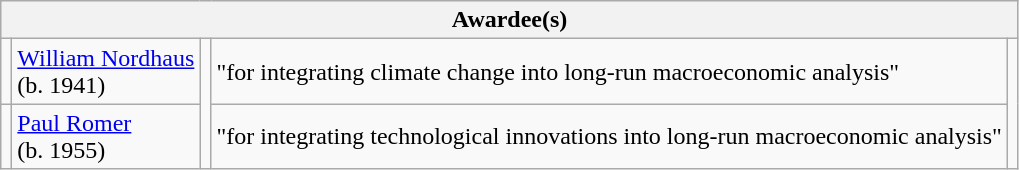<table class="wikitable">
<tr>
<th colspan="5">Awardee(s)</th>
</tr>
<tr>
<td></td>
<td><a href='#'>William Nordhaus</a><br>(b. 1941)</td>
<td rowspan="2"></td>
<td>"for integrating climate change into long-run macroeconomic analysis"</td>
<td rowspan="2"></td>
</tr>
<tr>
<td></td>
<td><a href='#'>Paul Romer</a><br>(b. 1955)</td>
<td>"for integrating technological innovations into long-run macroeconomic analysis"</td>
</tr>
</table>
